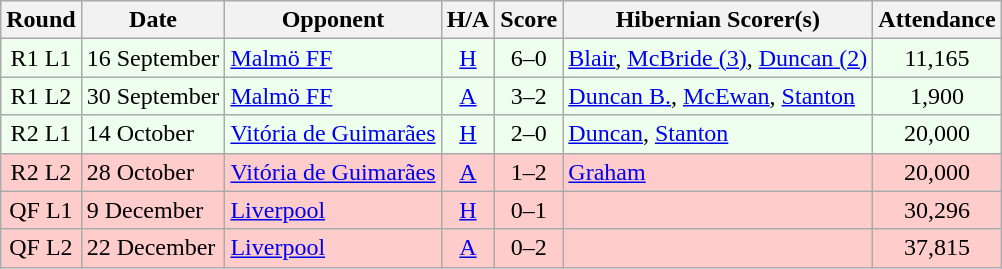<table class="wikitable" style="text-align:center">
<tr>
<th>Round</th>
<th>Date</th>
<th>Opponent</th>
<th>H/A</th>
<th>Score</th>
<th>Hibernian Scorer(s)</th>
<th>Attendance</th>
</tr>
<tr bgcolor=#EEFFEE>
<td>R1 L1</td>
<td align=left>16 September</td>
<td align=left> <a href='#'>Malmö FF</a></td>
<td><a href='#'>H</a></td>
<td>6–0</td>
<td align=left><a href='#'>Blair</a>, <a href='#'>McBride (3)</a>, <a href='#'>Duncan (2)</a></td>
<td>11,165</td>
</tr>
<tr bgcolor=#EEFFEE>
<td>R1 L2</td>
<td align=left>30 September</td>
<td align=left> <a href='#'>Malmö FF</a></td>
<td><a href='#'>A</a></td>
<td>3–2</td>
<td align=left><a href='#'>Duncan B.</a>, <a href='#'>McEwan</a>, <a href='#'>Stanton</a></td>
<td>1,900</td>
</tr>
<tr bgcolor=#EEFFEE>
<td>R2 L1</td>
<td align=left>14 October</td>
<td align=left> <a href='#'>Vitória de Guimarães</a></td>
<td><a href='#'>H</a></td>
<td>2–0</td>
<td align=left><a href='#'>Duncan</a>, <a href='#'>Stanton</a></td>
<td>20,000</td>
</tr>
<tr bgcolor=#FFCCCC>
<td>R2 L2</td>
<td align=left>28 October</td>
<td align=left> <a href='#'>Vitória de Guimarães</a></td>
<td><a href='#'>A</a></td>
<td>1–2</td>
<td align=left><a href='#'>Graham</a></td>
<td>20,000</td>
</tr>
<tr bgcolor=#FFCCCC>
<td>QF L1</td>
<td align=left>9 December</td>
<td align=left> <a href='#'>Liverpool</a></td>
<td><a href='#'>H</a></td>
<td>0–1</td>
<td align=left></td>
<td>30,296</td>
</tr>
<tr bgcolor=#FFCCCC>
<td>QF L2</td>
<td align=left>22 December</td>
<td align=left> <a href='#'>Liverpool</a></td>
<td><a href='#'>A</a></td>
<td>0–2</td>
<td align=left></td>
<td>37,815</td>
</tr>
</table>
